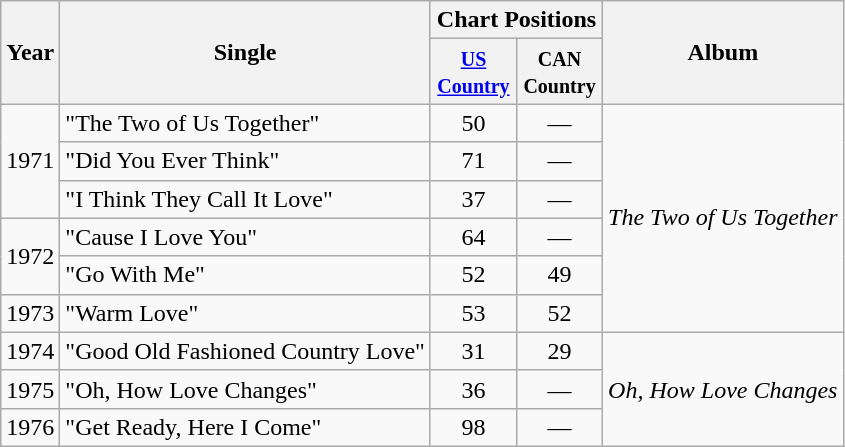<table class="wikitable">
<tr>
<th rowspan="2">Year</th>
<th rowspan="2">Single</th>
<th colspan="2">Chart Positions</th>
<th rowspan="2">Album</th>
</tr>
<tr>
<th style="width:50px;"><small><a href='#'>US Country</a></small></th>
<th style="width:50px;"><small>CAN Country</small><br></th>
</tr>
<tr>
<td rowspan="3">1971</td>
<td>"The Two of Us Together"</td>
<td style="text-align:center;">50</td>
<td style="text-align:center;">—</td>
<td rowspan="6"><em>The Two of Us Together</em></td>
</tr>
<tr>
<td>"Did You Ever Think"</td>
<td style="text-align:center;">71</td>
<td style="text-align:center;">—</td>
</tr>
<tr>
<td>"I Think They Call It Love"</td>
<td style="text-align:center;">37</td>
<td style="text-align:center;">—</td>
</tr>
<tr>
<td rowspan="2">1972</td>
<td>"Cause I Love You"</td>
<td style="text-align:center;">64</td>
<td style="text-align:center;">—</td>
</tr>
<tr>
<td>"Go With Me"</td>
<td style="text-align:center;">52</td>
<td style="text-align:center;">49</td>
</tr>
<tr>
<td>1973</td>
<td>"Warm Love"</td>
<td style="text-align:center;">53</td>
<td style="text-align:center;">52</td>
</tr>
<tr>
<td>1974</td>
<td>"Good Old Fashioned Country Love"</td>
<td style="text-align:center;">31</td>
<td style="text-align:center;">29</td>
<td rowspan="3"><em>Oh, How Love Changes</em></td>
</tr>
<tr>
<td>1975</td>
<td>"Oh, How Love Changes"</td>
<td style="text-align:center;">36</td>
<td style="text-align:center;">—</td>
</tr>
<tr>
<td>1976</td>
<td>"Get Ready, Here I Come"</td>
<td style="text-align:center;">98</td>
<td style="text-align:center;">—</td>
</tr>
</table>
